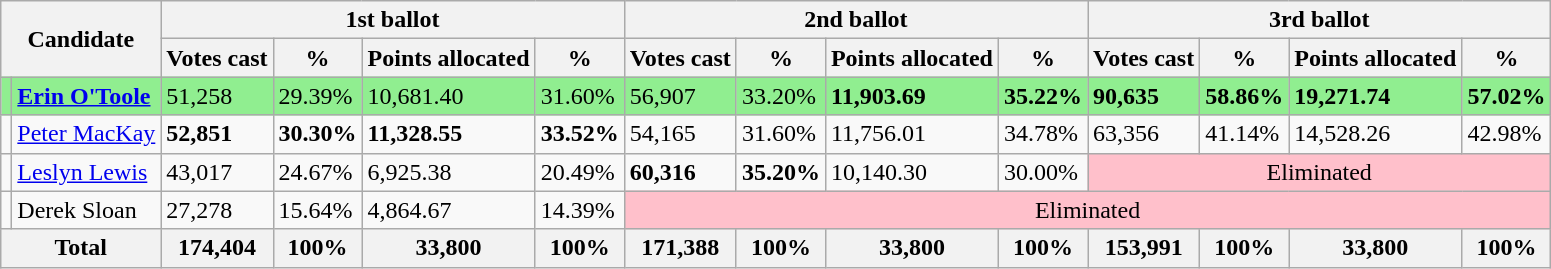<table class="wikitable">
<tr>
<th rowspan="2" colspan="2">Candidate</th>
<th colspan="4">1st ballot</th>
<th colspan="4">2nd ballot</th>
<th colspan="4">3rd ballot</th>
</tr>
<tr>
<th>Votes cast</th>
<th>%</th>
<th>Points allocated</th>
<th>%</th>
<th>Votes cast</th>
<th>%</th>
<th>Points allocated</th>
<th>%</th>
<th>Votes cast</th>
<th>%</th>
<th>Points allocated</th>
<th>%</th>
</tr>
<tr style="background:lightgreen;">
<td></td>
<td><strong><a href='#'>Erin O'Toole</a></strong></td>
<td>51,258</td>
<td>29.39%</td>
<td>10,681.40</td>
<td>31.60%</td>
<td>56,907</td>
<td>33.20%</td>
<td><strong>11,903.69</strong></td>
<td><strong>35.22%</strong></td>
<td><strong>90,635</strong></td>
<td><strong>58.86%</strong></td>
<td><strong>19,271.74</strong></td>
<td><strong>57.02%</strong></td>
</tr>
<tr>
<td></td>
<td><a href='#'>Peter MacKay</a></td>
<td><strong>52,851</strong></td>
<td><strong>30.30%</strong></td>
<td><strong>11,328.55</strong></td>
<td><strong>33.52%</strong></td>
<td>54,165</td>
<td>31.60%</td>
<td>11,756.01</td>
<td>34.78%</td>
<td>63,356</td>
<td>41.14%</td>
<td>14,528.26</td>
<td>42.98%</td>
</tr>
<tr>
<td></td>
<td><a href='#'>Leslyn Lewis</a></td>
<td>43,017</td>
<td>24.67%</td>
<td>6,925.38</td>
<td>20.49%</td>
<td><strong>60,316</strong></td>
<td><strong>35.20%</strong></td>
<td>10,140.30</td>
<td>30.00%</td>
<td colspan="4" style="background:pink; text-align:center">Eliminated</td>
</tr>
<tr>
<td></td>
<td>Derek Sloan</td>
<td>27,278</td>
<td>15.64%</td>
<td>4,864.67</td>
<td>14.39%</td>
<td colspan="8" style="background:pink; text-align:center">Eliminated</td>
</tr>
<tr>
<th colspan="2">Total</th>
<th align="right">174,404</th>
<th align="right">100%</th>
<th align="right">33,800</th>
<th align="right">100%</th>
<th align="right">171,388</th>
<th align="right">100%</th>
<th align="right">33,800</th>
<th align="right">100%</th>
<th align="right">153,991</th>
<th align="right">100%</th>
<th align="right">33,800</th>
<th align="right">100%</th>
</tr>
</table>
